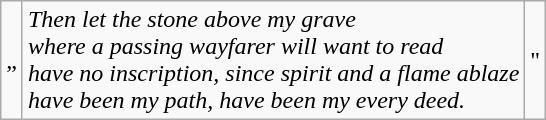<table class="wikitable">
<tr>
<td>„</td>
<td><em>Then let the stone above my grave</em><br><em>where a passing wayfarer will want to read</em><br><em>have no inscription, since spirit and a flame ablaze</em><br><em>have been my path, have been my every deed.</em></td>
<td>"</td>
</tr>
</table>
